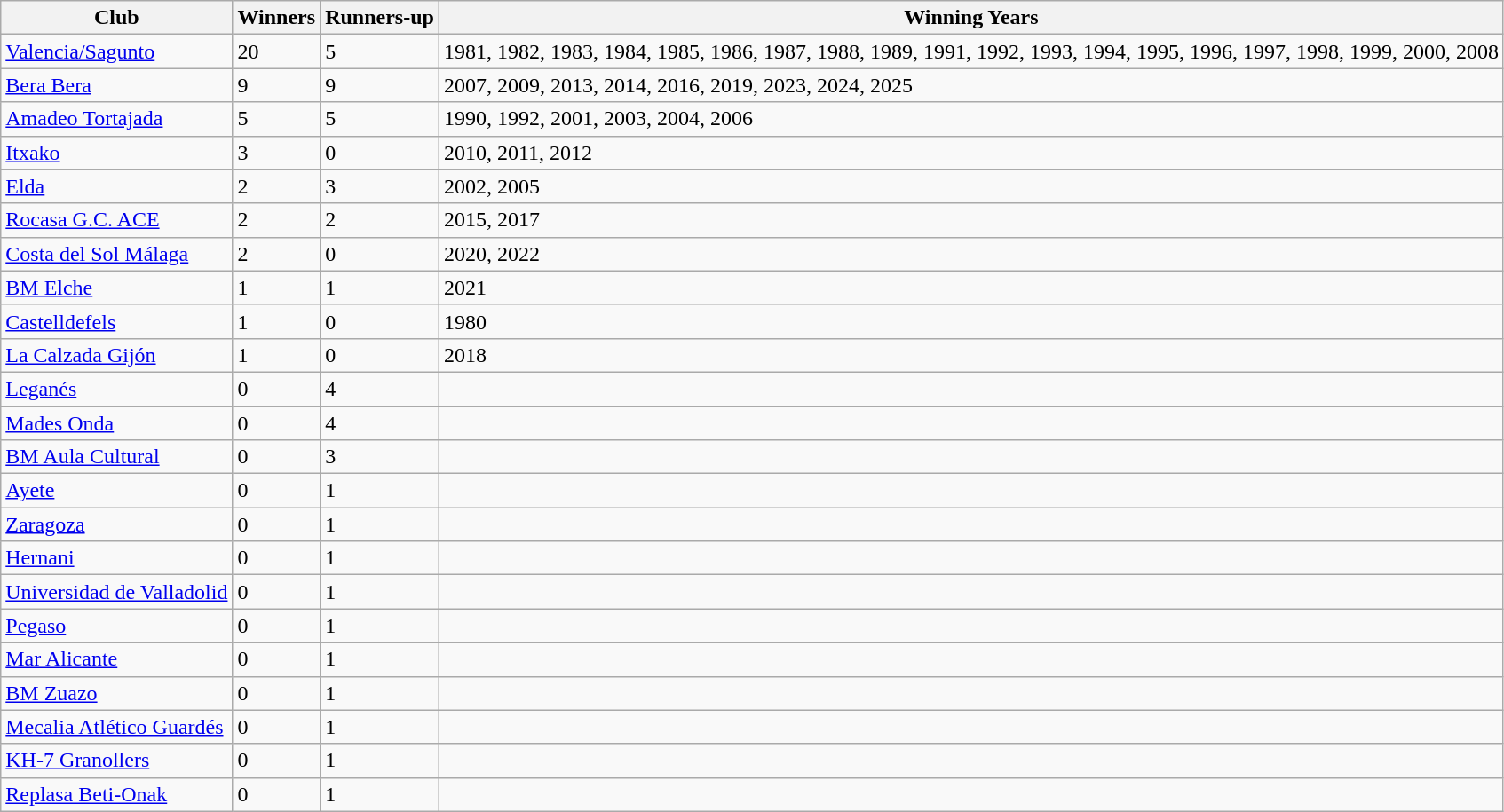<table class="wikitable">
<tr>
<th>Club</th>
<th>Winners</th>
<th>Runners-up</th>
<th>Winning Years</th>
</tr>
<tr>
<td><a href='#'>Valencia/Sagunto</a></td>
<td>20</td>
<td>5</td>
<td>1981, 1982, 1983, 1984, 1985, 1986, 1987, 1988, 1989, 1991, 1992, 1993, 1994, 1995, 1996, 1997, 1998, 1999, 2000, 2008</td>
</tr>
<tr>
<td><a href='#'>Bera Bera</a></td>
<td>9</td>
<td>9</td>
<td>2007, 2009, 2013, 2014, 2016, 2019, 2023, 2024, 2025</td>
</tr>
<tr>
<td><a href='#'>Amadeo Tortajada</a></td>
<td>5</td>
<td>5</td>
<td>1990, 1992, 2001, 2003, 2004, 2006</td>
</tr>
<tr>
<td><a href='#'>Itxako</a></td>
<td>3</td>
<td>0</td>
<td>2010, 2011, 2012</td>
</tr>
<tr>
<td><a href='#'>Elda</a></td>
<td>2</td>
<td>3</td>
<td>2002, 2005</td>
</tr>
<tr>
<td><a href='#'>Rocasa G.C. ACE</a></td>
<td>2</td>
<td>2</td>
<td>2015, 2017</td>
</tr>
<tr>
<td><a href='#'>Costa del Sol Málaga</a></td>
<td>2</td>
<td>0</td>
<td>2020, 2022</td>
</tr>
<tr>
<td><a href='#'>BM Elche</a></td>
<td>1</td>
<td>1</td>
<td>2021</td>
</tr>
<tr>
<td><a href='#'>Castelldefels</a></td>
<td>1</td>
<td>0</td>
<td>1980</td>
</tr>
<tr>
<td><a href='#'>La Calzada Gijón</a></td>
<td>1</td>
<td>0</td>
<td>2018</td>
</tr>
<tr>
<td><a href='#'>Leganés</a></td>
<td>0</td>
<td>4</td>
<td></td>
</tr>
<tr>
<td><a href='#'>Mades Onda</a></td>
<td>0</td>
<td>4</td>
<td></td>
</tr>
<tr>
<td><a href='#'>BM Aula Cultural</a></td>
<td>0</td>
<td>3</td>
<td></td>
</tr>
<tr>
<td><a href='#'>Ayete</a></td>
<td>0</td>
<td>1</td>
<td></td>
</tr>
<tr>
<td><a href='#'>Zaragoza</a></td>
<td>0</td>
<td>1</td>
<td></td>
</tr>
<tr>
<td><a href='#'>Hernani</a></td>
<td>0</td>
<td>1</td>
<td></td>
</tr>
<tr>
<td><a href='#'>Universidad de Valladolid</a></td>
<td>0</td>
<td>1</td>
<td></td>
</tr>
<tr>
<td><a href='#'>Pegaso</a></td>
<td>0</td>
<td>1</td>
<td></td>
</tr>
<tr>
<td><a href='#'>Mar Alicante</a></td>
<td>0</td>
<td>1</td>
<td></td>
</tr>
<tr>
<td><a href='#'>BM Zuazo</a></td>
<td>0</td>
<td>1</td>
<td></td>
</tr>
<tr>
<td><a href='#'>Mecalia Atlético Guardés</a></td>
<td>0</td>
<td>1</td>
<td></td>
</tr>
<tr>
<td><a href='#'>KH-7 Granollers</a></td>
<td>0</td>
<td>1</td>
<td></td>
</tr>
<tr>
<td><a href='#'>Replasa Beti-Onak</a></td>
<td>0</td>
<td>1</td>
<td></td>
</tr>
</table>
